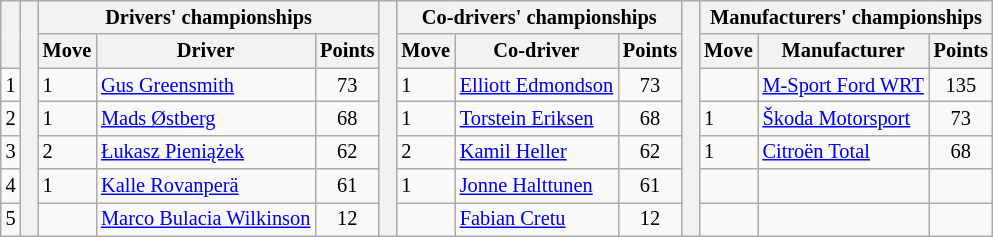<table class="wikitable" style="font-size:85%;">
<tr>
<th rowspan="2"></th>
<th rowspan="7" style="width:5px;"></th>
<th colspan="3">Drivers' championships</th>
<th rowspan="7" style="width:5px;"></th>
<th colspan="3">Co-drivers' championships</th>
<th rowspan="7" style="width:5px;"></th>
<th colspan="3">Manufacturers' championships</th>
</tr>
<tr>
<th>Move</th>
<th>Driver</th>
<th>Points</th>
<th>Move</th>
<th>Co-driver</th>
<th>Points</th>
<th>Move</th>
<th>Manufacturer</th>
<th>Points</th>
</tr>
<tr>
<td align="center">1</td>
<td> 1</td>
<td><a href='#'>Gus Greensmith</a></td>
<td align="center">73</td>
<td> 1</td>
<td nowrap><a href='#'>Elliott Edmondson</a></td>
<td align="center">73</td>
<td></td>
<td nowrap><a href='#'>M-Sport Ford WRT</a></td>
<td align="center">135</td>
</tr>
<tr>
<td align="center">2</td>
<td> 1</td>
<td><a href='#'>Mads Østberg</a></td>
<td align="center">68</td>
<td> 1</td>
<td><a href='#'>Torstein Eriksen</a></td>
<td align="center">68</td>
<td> 1</td>
<td nowrap><a href='#'>Škoda Motorsport</a></td>
<td align="center">73</td>
</tr>
<tr>
<td align="center">3</td>
<td> 2</td>
<td nowrap><a href='#'>Łukasz Pieniążek</a></td>
<td align="center">62</td>
<td> 2</td>
<td><a href='#'>Kamil Heller</a></td>
<td align="center">62</td>
<td> 1</td>
<td><a href='#'>Citroën Total</a></td>
<td align="center">68</td>
</tr>
<tr>
<td align="center">4</td>
<td> 1</td>
<td><a href='#'>Kalle Rovanperä</a></td>
<td align="center">61</td>
<td> 1</td>
<td><a href='#'>Jonne Halttunen</a></td>
<td align="center">61</td>
<td></td>
<td></td>
<td></td>
</tr>
<tr>
<td align="center">5</td>
<td></td>
<td><a href='#'>Marco Bulacia Wilkinson</a></td>
<td align="center">12</td>
<td></td>
<td><a href='#'>Fabian Cretu</a></td>
<td align="center">12</td>
<td></td>
<td></td>
<td></td>
</tr>
</table>
